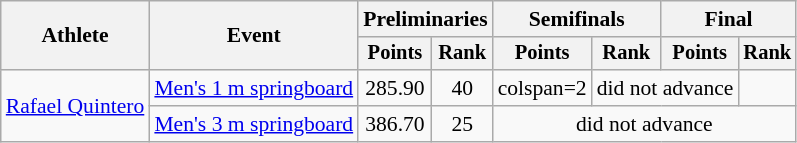<table class=wikitable style="font-size:90%;">
<tr>
<th rowspan="2">Athlete</th>
<th rowspan="2">Event</th>
<th colspan="2">Preliminaries</th>
<th colspan="2">Semifinals</th>
<th colspan="2">Final</th>
</tr>
<tr style="font-size:95%">
<th>Points</th>
<th>Rank</th>
<th>Points</th>
<th>Rank</th>
<th>Points</th>
<th>Rank</th>
</tr>
<tr align=center>
<td align=left rowspan=2><a href='#'>Rafael Quintero</a></td>
<td align=left><a href='#'>Men's 1 m springboard</a></td>
<td>285.90</td>
<td>40</td>
<td>colspan=2 </td>
<td colspan=2>did not advance</td>
</tr>
<tr align=center>
<td align=left><a href='#'>Men's 3 m springboard</a></td>
<td>386.70</td>
<td>25</td>
<td colspan=4>did not advance</td>
</tr>
</table>
